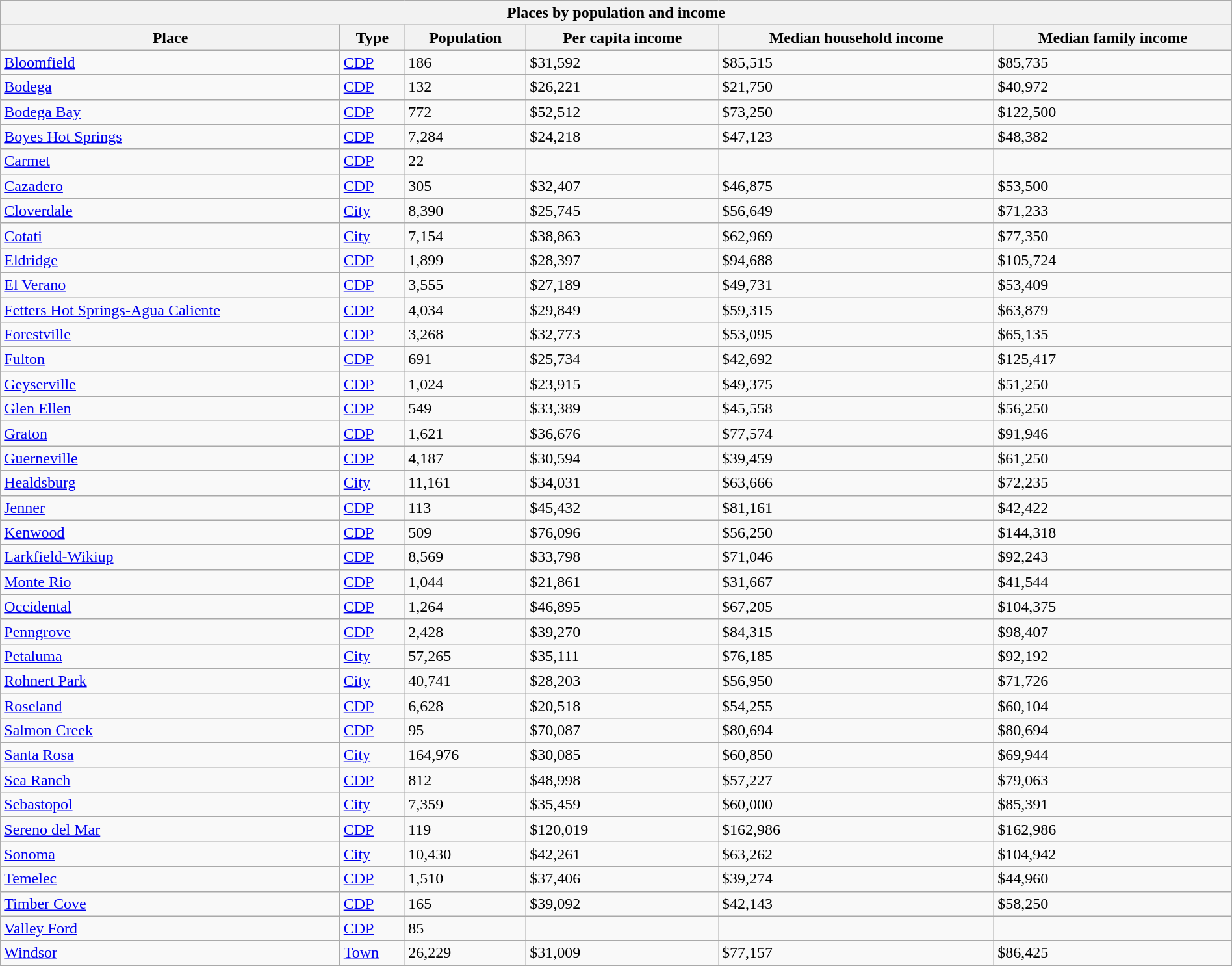<table class="wikitable collapsible collapsed sortable" style="width: 100%;">
<tr>
<th colspan=6>Places by population and income</th>
</tr>
<tr>
<th>Place</th>
<th>Type</th>
<th>Population</th>
<th data-sort-type="currency">Per capita income</th>
<th data-sort-type="currency">Median household income</th>
<th data-sort-type="currency">Median family income</th>
</tr>
<tr>
<td><a href='#'>Bloomfield</a></td>
<td><a href='#'>CDP</a></td>
<td>186</td>
<td>$31,592</td>
<td>$85,515</td>
<td>$85,735</td>
</tr>
<tr>
<td><a href='#'>Bodega</a></td>
<td><a href='#'>CDP</a></td>
<td>132</td>
<td>$26,221</td>
<td>$21,750</td>
<td>$40,972</td>
</tr>
<tr>
<td><a href='#'>Bodega Bay</a></td>
<td><a href='#'>CDP</a></td>
<td>772</td>
<td>$52,512</td>
<td>$73,250</td>
<td>$122,500</td>
</tr>
<tr>
<td><a href='#'>Boyes Hot Springs</a></td>
<td><a href='#'>CDP</a></td>
<td>7,284</td>
<td>$24,218</td>
<td>$47,123</td>
<td>$48,382</td>
</tr>
<tr>
<td><a href='#'>Carmet</a></td>
<td><a href='#'>CDP</a></td>
<td>22</td>
<td></td>
<td></td>
<td></td>
</tr>
<tr>
<td><a href='#'>Cazadero</a></td>
<td><a href='#'>CDP</a></td>
<td>305</td>
<td>$32,407</td>
<td>$46,875</td>
<td>$53,500</td>
</tr>
<tr>
<td><a href='#'>Cloverdale</a></td>
<td><a href='#'>City</a></td>
<td>8,390</td>
<td>$25,745</td>
<td>$56,649</td>
<td>$71,233</td>
</tr>
<tr>
<td><a href='#'>Cotati</a></td>
<td><a href='#'>City</a></td>
<td>7,154</td>
<td>$38,863</td>
<td>$62,969</td>
<td>$77,350</td>
</tr>
<tr>
<td><a href='#'>Eldridge</a></td>
<td><a href='#'>CDP</a></td>
<td>1,899</td>
<td>$28,397</td>
<td>$94,688</td>
<td>$105,724</td>
</tr>
<tr>
<td><a href='#'>El Verano</a></td>
<td><a href='#'>CDP</a></td>
<td>3,555</td>
<td>$27,189</td>
<td>$49,731</td>
<td>$53,409</td>
</tr>
<tr>
<td><a href='#'>Fetters Hot Springs-Agua Caliente</a></td>
<td><a href='#'>CDP</a></td>
<td>4,034</td>
<td>$29,849</td>
<td>$59,315</td>
<td>$63,879</td>
</tr>
<tr>
<td><a href='#'>Forestville</a></td>
<td><a href='#'>CDP</a></td>
<td>3,268</td>
<td>$32,773</td>
<td>$53,095</td>
<td>$65,135</td>
</tr>
<tr>
<td><a href='#'>Fulton</a></td>
<td><a href='#'>CDP</a></td>
<td>691</td>
<td>$25,734</td>
<td>$42,692</td>
<td>$125,417</td>
</tr>
<tr>
<td><a href='#'>Geyserville</a></td>
<td><a href='#'>CDP</a></td>
<td>1,024</td>
<td>$23,915</td>
<td>$49,375</td>
<td>$51,250</td>
</tr>
<tr>
<td><a href='#'>Glen Ellen</a></td>
<td><a href='#'>CDP</a></td>
<td>549</td>
<td>$33,389</td>
<td>$45,558</td>
<td>$56,250</td>
</tr>
<tr>
<td><a href='#'>Graton</a></td>
<td><a href='#'>CDP</a></td>
<td>1,621</td>
<td>$36,676</td>
<td>$77,574</td>
<td>$91,946</td>
</tr>
<tr>
<td><a href='#'>Guerneville</a></td>
<td><a href='#'>CDP</a></td>
<td>4,187</td>
<td>$30,594</td>
<td>$39,459</td>
<td>$61,250</td>
</tr>
<tr>
<td><a href='#'>Healdsburg</a></td>
<td><a href='#'>City</a></td>
<td>11,161</td>
<td>$34,031</td>
<td>$63,666</td>
<td>$72,235</td>
</tr>
<tr>
<td><a href='#'>Jenner</a></td>
<td><a href='#'>CDP</a></td>
<td>113</td>
<td>$45,432</td>
<td>$81,161</td>
<td>$42,422</td>
</tr>
<tr>
<td><a href='#'>Kenwood</a></td>
<td><a href='#'>CDP</a></td>
<td>509</td>
<td>$76,096</td>
<td>$56,250</td>
<td>$144,318</td>
</tr>
<tr>
<td><a href='#'>Larkfield-Wikiup</a></td>
<td><a href='#'>CDP</a></td>
<td>8,569</td>
<td>$33,798</td>
<td>$71,046</td>
<td>$92,243</td>
</tr>
<tr>
<td><a href='#'>Monte Rio</a></td>
<td><a href='#'>CDP</a></td>
<td>1,044</td>
<td>$21,861</td>
<td>$31,667</td>
<td>$41,544</td>
</tr>
<tr>
<td><a href='#'>Occidental</a></td>
<td><a href='#'>CDP</a></td>
<td>1,264</td>
<td>$46,895</td>
<td>$67,205</td>
<td>$104,375</td>
</tr>
<tr>
<td><a href='#'>Penngrove</a></td>
<td><a href='#'>CDP</a></td>
<td>2,428</td>
<td>$39,270</td>
<td>$84,315</td>
<td>$98,407</td>
</tr>
<tr>
<td><a href='#'>Petaluma</a></td>
<td><a href='#'>City</a></td>
<td>57,265</td>
<td>$35,111</td>
<td>$76,185</td>
<td>$92,192</td>
</tr>
<tr>
<td><a href='#'>Rohnert Park</a></td>
<td><a href='#'>City</a></td>
<td>40,741</td>
<td>$28,203</td>
<td>$56,950</td>
<td>$71,726</td>
</tr>
<tr>
<td><a href='#'>Roseland</a></td>
<td><a href='#'>CDP</a></td>
<td>6,628</td>
<td>$20,518</td>
<td>$54,255</td>
<td>$60,104</td>
</tr>
<tr>
<td><a href='#'>Salmon Creek</a></td>
<td><a href='#'>CDP</a></td>
<td>95</td>
<td>$70,087</td>
<td>$80,694</td>
<td>$80,694</td>
</tr>
<tr>
<td><a href='#'>Santa Rosa</a></td>
<td><a href='#'>City</a></td>
<td>164,976</td>
<td>$30,085</td>
<td>$60,850</td>
<td>$69,944</td>
</tr>
<tr>
<td><a href='#'>Sea Ranch</a></td>
<td><a href='#'>CDP</a></td>
<td>812</td>
<td>$48,998</td>
<td>$57,227</td>
<td>$79,063</td>
</tr>
<tr>
<td><a href='#'>Sebastopol</a></td>
<td><a href='#'>City</a></td>
<td>7,359</td>
<td>$35,459</td>
<td>$60,000</td>
<td>$85,391</td>
</tr>
<tr>
<td><a href='#'>Sereno del Mar</a></td>
<td><a href='#'>CDP</a></td>
<td>119</td>
<td>$120,019</td>
<td>$162,986</td>
<td>$162,986</td>
</tr>
<tr>
<td><a href='#'>Sonoma</a></td>
<td><a href='#'>City</a></td>
<td>10,430</td>
<td>$42,261</td>
<td>$63,262</td>
<td>$104,942</td>
</tr>
<tr>
<td><a href='#'>Temelec</a></td>
<td><a href='#'>CDP</a></td>
<td>1,510</td>
<td>$37,406</td>
<td>$39,274</td>
<td>$44,960</td>
</tr>
<tr>
<td><a href='#'>Timber Cove</a></td>
<td><a href='#'>CDP</a></td>
<td>165</td>
<td>$39,092</td>
<td>$42,143</td>
<td>$58,250</td>
</tr>
<tr>
<td><a href='#'>Valley Ford</a></td>
<td><a href='#'>CDP</a></td>
<td>85</td>
<td></td>
<td></td>
<td></td>
</tr>
<tr>
<td><a href='#'>Windsor</a></td>
<td><a href='#'>Town</a></td>
<td>26,229</td>
<td>$31,009</td>
<td>$77,157</td>
<td>$86,425</td>
</tr>
</table>
